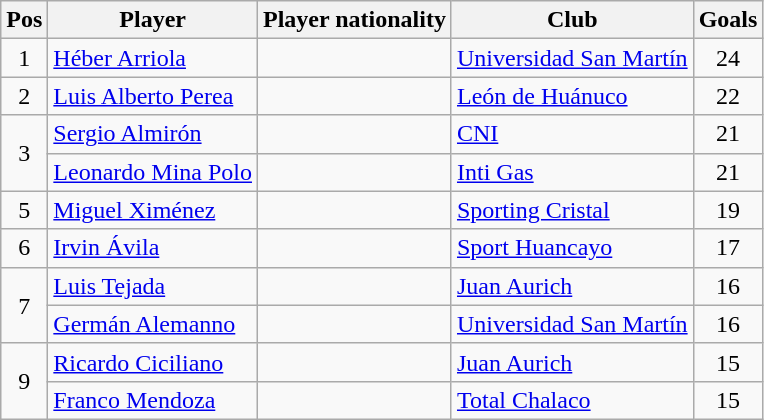<table class="wikitable" border="1">
<tr>
<th width="23">Pos</th>
<th>Player</th>
<th>Player nationality</th>
<th>Club</th>
<th>Goals</th>
</tr>
<tr>
<td align=center>1</td>
<td><a href='#'>Héber Arriola</a></td>
<td></td>
<td><a href='#'>Universidad San Martín</a></td>
<td align=center>24</td>
</tr>
<tr>
<td align=center>2</td>
<td><a href='#'>Luis Alberto Perea</a></td>
<td></td>
<td><a href='#'>León de Huánuco</a></td>
<td align=center>22</td>
</tr>
<tr>
<td align=center rowspan=2>3</td>
<td><a href='#'>Sergio Almirón</a></td>
<td></td>
<td><a href='#'>CNI</a></td>
<td align=center>21</td>
</tr>
<tr>
<td><a href='#'>Leonardo Mina Polo</a></td>
<td></td>
<td><a href='#'>Inti Gas</a></td>
<td align=center>21</td>
</tr>
<tr>
<td align=center>5</td>
<td><a href='#'>Miguel Ximénez</a></td>
<td></td>
<td><a href='#'>Sporting Cristal</a></td>
<td align=center>19</td>
</tr>
<tr>
<td align=center>6</td>
<td><a href='#'>Irvin Ávila</a></td>
<td></td>
<td><a href='#'>Sport Huancayo</a></td>
<td align=center>17</td>
</tr>
<tr>
<td align=center rowspan=2>7</td>
<td><a href='#'>Luis Tejada</a></td>
<td></td>
<td><a href='#'>Juan Aurich</a></td>
<td align=center>16</td>
</tr>
<tr>
<td><a href='#'>Germán Alemanno</a></td>
<td></td>
<td><a href='#'>Universidad San Martín</a></td>
<td align=center>16</td>
</tr>
<tr>
<td align=center rowspan=2>9</td>
<td><a href='#'>Ricardo Ciciliano</a></td>
<td></td>
<td><a href='#'>Juan Aurich</a></td>
<td align=center>15</td>
</tr>
<tr>
<td><a href='#'>Franco Mendoza</a></td>
<td></td>
<td><a href='#'>Total Chalaco</a></td>
<td align=center>15</td>
</tr>
</table>
